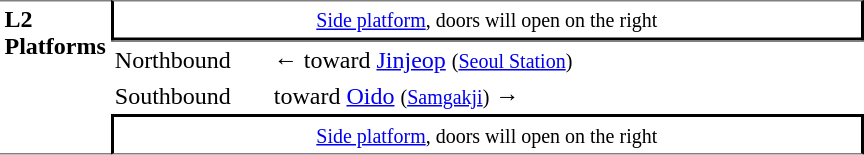<table table border=0 cellspacing=0 cellpadding=3>
<tr>
<td style="border-top:solid 1px gray;border-bottom:solid 1px gray;" width=50 rowspan=10 valign=top><strong>L2<br>Platforms</strong></td>
<td style="border-top:solid 1px gray;border-right:solid 2px black;border-left:solid 2px black;border-bottom:solid 2px black;text-align:center;" colspan=2><small><a href='#'>Side platform</a>, doors will open on the right</small></td>
</tr>
<tr>
<td style="border-bottom:solid 0px gray;border-top:solid 1px gray;" width=100>Northbound</td>
<td style="border-bottom:solid 0px gray;border-top:solid 1px gray;" width=390>←  toward <a href='#'>Jinjeop</a> <small>(<a href='#'>Seoul Station</a>)</small></td>
</tr>
<tr>
<td>Southbound</td>
<td>  toward <a href='#'>Oido</a> <small>(<a href='#'>Samgakji</a>)</small> →</td>
</tr>
<tr>
<td style="border-top:solid 2px black;border-right:solid 2px black;border-left:solid 2px black;border-bottom:solid 1px gray;text-align:center;" colspan=2><small><a href='#'>Side platform</a>, doors will open on the right</small></td>
</tr>
</table>
